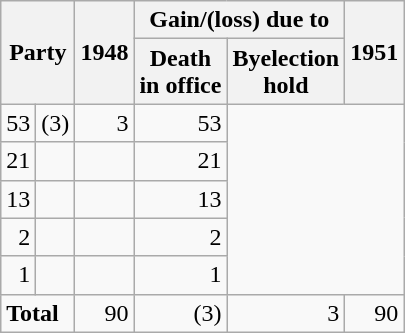<table class="wikitable" style="text-align:right">
<tr>
<th rowspan="2" colspan="2">Party</th>
<th rowspan="2">1948</th>
<th colspan="2">Gain/(loss) due to</th>
<th rowspan="2">1951</th>
</tr>
<tr>
<th>Death<br>in office</th>
<th>Byelection<br>hold</th>
</tr>
<tr>
<td>53</td>
<td>(3)</td>
<td>3</td>
<td>53</td>
</tr>
<tr>
<td>21</td>
<td></td>
<td></td>
<td>21</td>
</tr>
<tr>
<td>13</td>
<td></td>
<td></td>
<td>13</td>
</tr>
<tr>
<td>2</td>
<td></td>
<td></td>
<td>2</td>
</tr>
<tr>
<td>1</td>
<td></td>
<td></td>
<td>1</td>
</tr>
<tr>
<td colspan="2" style="text-align:left;"><strong>Total</strong></td>
<td>90</td>
<td>(3)</td>
<td>3</td>
<td>90</td>
</tr>
</table>
